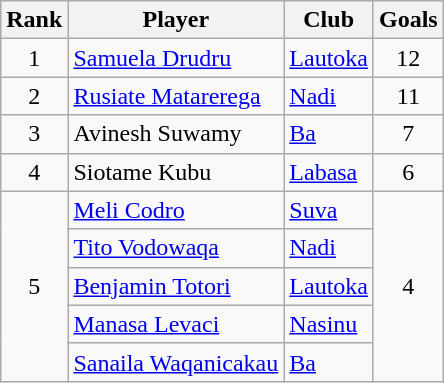<table class="wikitable" style="text-align:center">
<tr>
<th>Rank</th>
<th>Player</th>
<th>Club</th>
<th>Goals</th>
</tr>
<tr>
<td rowspan="1">1</td>
<td align=left> <a href='#'>Samuela Drudru</a></td>
<td align="left"><a href='#'>Lautoka</a></td>
<td rowspan="1">12</td>
</tr>
<tr>
<td rowspan="1">2</td>
<td align=left> <a href='#'>Rusiate Matarerega</a></td>
<td align="left"><a href='#'>Nadi</a></td>
<td rowspan="1">11</td>
</tr>
<tr>
<td rowspan="1">3</td>
<td align=left> Avinesh Suwamy</td>
<td align="left"><a href='#'>Ba</a></td>
<td rowspan="1">7</td>
</tr>
<tr>
<td rowspan="1">4</td>
<td align=left> Siotame Kubu</td>
<td align="left"><a href='#'>Labasa</a></td>
<td rowspan="1">6</td>
</tr>
<tr>
<td rowspan="5">5</td>
<td align=left> <a href='#'>Meli Codro</a></td>
<td align="left"><a href='#'>Suva</a></td>
<td rowspan="5">4</td>
</tr>
<tr>
<td align=left> <a href='#'>Tito Vodowaqa</a></td>
<td align="left"><a href='#'>Nadi</a></td>
</tr>
<tr>
<td align=left> <a href='#'>Benjamin Totori</a></td>
<td align="left"><a href='#'>Lautoka</a></td>
</tr>
<tr>
<td align=left> <a href='#'>Manasa Levaci</a></td>
<td align="left"><a href='#'>Nasinu</a></td>
</tr>
<tr>
<td align=left> <a href='#'>Sanaila Waqanicakau</a></td>
<td align="left"><a href='#'>Ba</a></td>
</tr>
</table>
